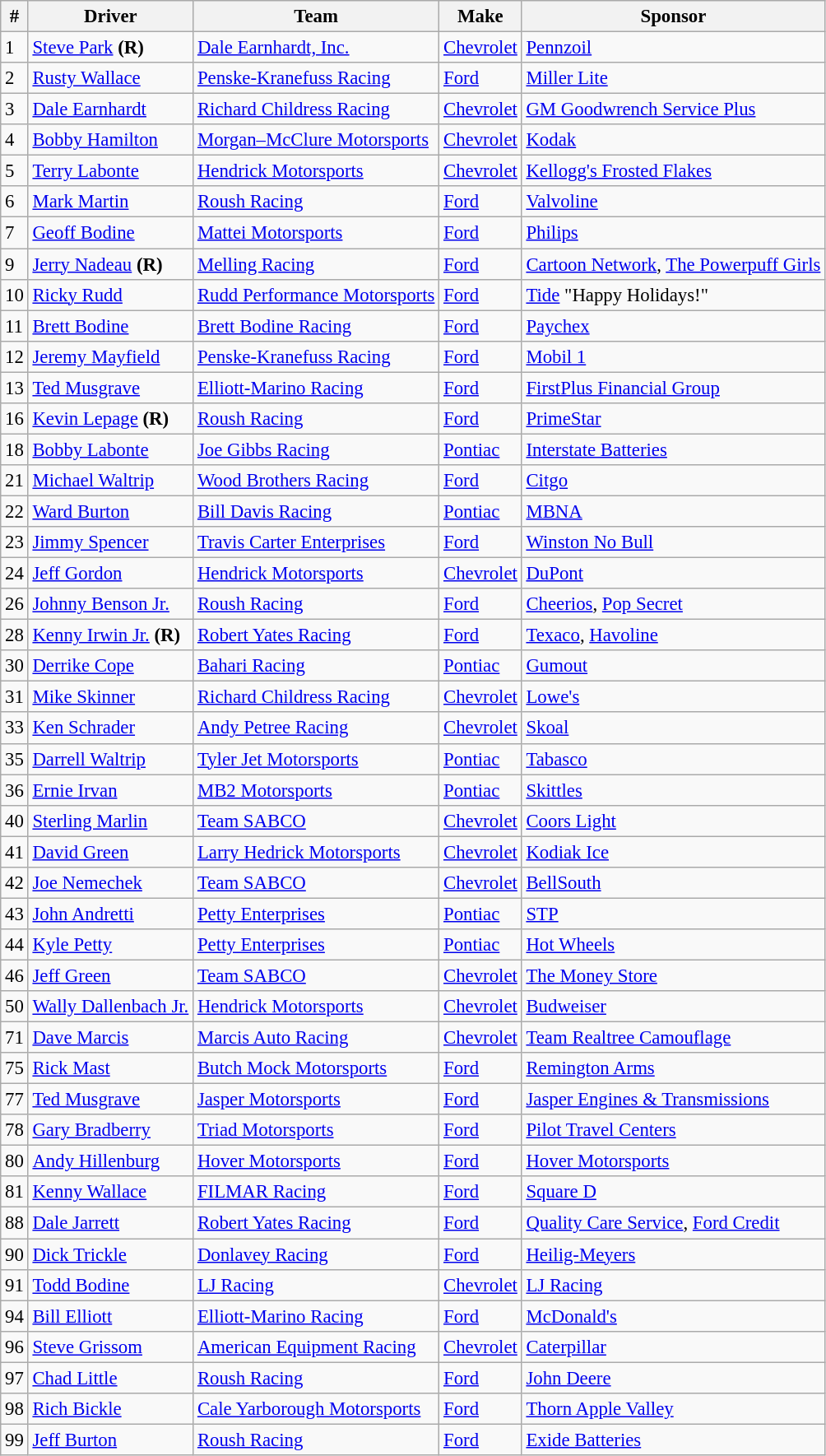<table class="wikitable" style="font-size:95%">
<tr>
<th>#</th>
<th>Driver</th>
<th>Team</th>
<th>Make</th>
<th>Sponsor</th>
</tr>
<tr>
<td>1</td>
<td><a href='#'>Steve Park</a> <strong>(R)</strong></td>
<td><a href='#'>Dale Earnhardt, Inc.</a></td>
<td><a href='#'>Chevrolet</a></td>
<td><a href='#'>Pennzoil</a></td>
</tr>
<tr>
<td>2</td>
<td><a href='#'>Rusty Wallace</a></td>
<td><a href='#'>Penske-Kranefuss Racing</a></td>
<td><a href='#'>Ford</a></td>
<td><a href='#'>Miller Lite</a></td>
</tr>
<tr>
<td>3</td>
<td><a href='#'>Dale Earnhardt</a></td>
<td><a href='#'>Richard Childress Racing</a></td>
<td><a href='#'>Chevrolet</a></td>
<td><a href='#'>GM Goodwrench Service Plus</a></td>
</tr>
<tr>
<td>4</td>
<td><a href='#'>Bobby Hamilton</a></td>
<td><a href='#'>Morgan–McClure Motorsports</a></td>
<td><a href='#'>Chevrolet</a></td>
<td><a href='#'>Kodak</a></td>
</tr>
<tr>
<td>5</td>
<td><a href='#'>Terry Labonte</a></td>
<td><a href='#'>Hendrick Motorsports</a></td>
<td><a href='#'>Chevrolet</a></td>
<td><a href='#'>Kellogg's Frosted Flakes</a></td>
</tr>
<tr>
<td>6</td>
<td><a href='#'>Mark Martin</a></td>
<td><a href='#'>Roush Racing</a></td>
<td><a href='#'>Ford</a></td>
<td><a href='#'>Valvoline</a></td>
</tr>
<tr>
<td>7</td>
<td><a href='#'>Geoff Bodine</a></td>
<td><a href='#'>Mattei Motorsports</a></td>
<td><a href='#'>Ford</a></td>
<td><a href='#'>Philips</a></td>
</tr>
<tr>
<td>9</td>
<td><a href='#'>Jerry Nadeau</a> <strong>(R)</strong></td>
<td><a href='#'>Melling Racing</a></td>
<td><a href='#'>Ford</a></td>
<td><a href='#'>Cartoon Network</a>, <a href='#'>The Powerpuff Girls</a></td>
</tr>
<tr>
<td>10</td>
<td><a href='#'>Ricky Rudd</a></td>
<td><a href='#'>Rudd Performance Motorsports</a></td>
<td><a href='#'>Ford</a></td>
<td><a href='#'>Tide</a> "Happy Holidays!"</td>
</tr>
<tr>
<td>11</td>
<td><a href='#'>Brett Bodine</a></td>
<td><a href='#'>Brett Bodine Racing</a></td>
<td><a href='#'>Ford</a></td>
<td><a href='#'>Paychex</a></td>
</tr>
<tr>
<td>12</td>
<td><a href='#'>Jeremy Mayfield</a></td>
<td><a href='#'>Penske-Kranefuss Racing</a></td>
<td><a href='#'>Ford</a></td>
<td><a href='#'>Mobil 1</a></td>
</tr>
<tr>
<td>13</td>
<td><a href='#'>Ted Musgrave</a></td>
<td><a href='#'>Elliott-Marino Racing</a></td>
<td><a href='#'>Ford</a></td>
<td><a href='#'>FirstPlus Financial Group</a></td>
</tr>
<tr>
<td>16</td>
<td><a href='#'>Kevin Lepage</a> <strong>(R)</strong></td>
<td><a href='#'>Roush Racing</a></td>
<td><a href='#'>Ford</a></td>
<td><a href='#'>PrimeStar</a></td>
</tr>
<tr>
<td>18</td>
<td><a href='#'>Bobby Labonte</a></td>
<td><a href='#'>Joe Gibbs Racing</a></td>
<td><a href='#'>Pontiac</a></td>
<td><a href='#'>Interstate Batteries</a></td>
</tr>
<tr>
<td>21</td>
<td><a href='#'>Michael Waltrip</a></td>
<td><a href='#'>Wood Brothers Racing</a></td>
<td><a href='#'>Ford</a></td>
<td><a href='#'>Citgo</a></td>
</tr>
<tr>
<td>22</td>
<td><a href='#'>Ward Burton</a></td>
<td><a href='#'>Bill Davis Racing</a></td>
<td><a href='#'>Pontiac</a></td>
<td><a href='#'>MBNA</a></td>
</tr>
<tr>
<td>23</td>
<td><a href='#'>Jimmy Spencer</a></td>
<td><a href='#'>Travis Carter Enterprises</a></td>
<td><a href='#'>Ford</a></td>
<td><a href='#'>Winston No Bull</a></td>
</tr>
<tr>
<td>24</td>
<td><a href='#'>Jeff Gordon</a></td>
<td><a href='#'>Hendrick Motorsports</a></td>
<td><a href='#'>Chevrolet</a></td>
<td><a href='#'>DuPont</a></td>
</tr>
<tr>
<td>26</td>
<td><a href='#'>Johnny Benson Jr.</a></td>
<td><a href='#'>Roush Racing</a></td>
<td><a href='#'>Ford</a></td>
<td><a href='#'>Cheerios</a>, <a href='#'>Pop Secret</a></td>
</tr>
<tr>
<td>28</td>
<td><a href='#'>Kenny Irwin Jr.</a> <strong>(R)</strong></td>
<td><a href='#'>Robert Yates Racing</a></td>
<td><a href='#'>Ford</a></td>
<td><a href='#'>Texaco</a>, <a href='#'>Havoline</a></td>
</tr>
<tr>
<td>30</td>
<td><a href='#'>Derrike Cope</a></td>
<td><a href='#'>Bahari Racing</a></td>
<td><a href='#'>Pontiac</a></td>
<td><a href='#'>Gumout</a></td>
</tr>
<tr>
<td>31</td>
<td><a href='#'>Mike Skinner</a></td>
<td><a href='#'>Richard Childress Racing</a></td>
<td><a href='#'>Chevrolet</a></td>
<td><a href='#'>Lowe's</a></td>
</tr>
<tr>
<td>33</td>
<td><a href='#'>Ken Schrader</a></td>
<td><a href='#'>Andy Petree Racing</a></td>
<td><a href='#'>Chevrolet</a></td>
<td><a href='#'>Skoal</a></td>
</tr>
<tr>
<td>35</td>
<td><a href='#'>Darrell Waltrip</a></td>
<td><a href='#'>Tyler Jet Motorsports</a></td>
<td><a href='#'>Pontiac</a></td>
<td><a href='#'>Tabasco</a></td>
</tr>
<tr>
<td>36</td>
<td><a href='#'>Ernie Irvan</a></td>
<td><a href='#'>MB2 Motorsports</a></td>
<td><a href='#'>Pontiac</a></td>
<td><a href='#'>Skittles</a></td>
</tr>
<tr>
<td>40</td>
<td><a href='#'>Sterling Marlin</a></td>
<td><a href='#'>Team SABCO</a></td>
<td><a href='#'>Chevrolet</a></td>
<td><a href='#'>Coors Light</a></td>
</tr>
<tr>
<td>41</td>
<td><a href='#'>David Green</a></td>
<td><a href='#'>Larry Hedrick Motorsports</a></td>
<td><a href='#'>Chevrolet</a></td>
<td><a href='#'>Kodiak Ice</a></td>
</tr>
<tr>
<td>42</td>
<td><a href='#'>Joe Nemechek</a></td>
<td><a href='#'>Team SABCO</a></td>
<td><a href='#'>Chevrolet</a></td>
<td><a href='#'>BellSouth</a></td>
</tr>
<tr>
<td>43</td>
<td><a href='#'>John Andretti</a></td>
<td><a href='#'>Petty Enterprises</a></td>
<td><a href='#'>Pontiac</a></td>
<td><a href='#'>STP</a></td>
</tr>
<tr>
<td>44</td>
<td><a href='#'>Kyle Petty</a></td>
<td><a href='#'>Petty Enterprises</a></td>
<td><a href='#'>Pontiac</a></td>
<td><a href='#'>Hot Wheels</a></td>
</tr>
<tr>
<td>46</td>
<td><a href='#'>Jeff Green</a></td>
<td><a href='#'>Team SABCO</a></td>
<td><a href='#'>Chevrolet</a></td>
<td><a href='#'>The Money Store</a></td>
</tr>
<tr>
<td>50</td>
<td><a href='#'>Wally Dallenbach Jr.</a></td>
<td><a href='#'>Hendrick Motorsports</a></td>
<td><a href='#'>Chevrolet</a></td>
<td><a href='#'>Budweiser</a></td>
</tr>
<tr>
<td>71</td>
<td><a href='#'>Dave Marcis</a></td>
<td><a href='#'>Marcis Auto Racing</a></td>
<td><a href='#'>Chevrolet</a></td>
<td><a href='#'>Team Realtree Camouflage</a></td>
</tr>
<tr>
<td>75</td>
<td><a href='#'>Rick Mast</a></td>
<td><a href='#'>Butch Mock Motorsports</a></td>
<td><a href='#'>Ford</a></td>
<td><a href='#'>Remington Arms</a></td>
</tr>
<tr>
<td>77</td>
<td><a href='#'>Ted Musgrave</a></td>
<td><a href='#'>Jasper Motorsports</a></td>
<td><a href='#'>Ford</a></td>
<td><a href='#'>Jasper Engines & Transmissions</a></td>
</tr>
<tr>
<td>78</td>
<td><a href='#'>Gary Bradberry</a></td>
<td><a href='#'>Triad Motorsports</a></td>
<td><a href='#'>Ford</a></td>
<td><a href='#'>Pilot Travel Centers</a></td>
</tr>
<tr>
<td>80</td>
<td><a href='#'>Andy Hillenburg</a></td>
<td><a href='#'>Hover Motorsports</a></td>
<td><a href='#'>Ford</a></td>
<td><a href='#'>Hover Motorsports</a></td>
</tr>
<tr>
<td>81</td>
<td><a href='#'>Kenny Wallace</a></td>
<td><a href='#'>FILMAR Racing</a></td>
<td><a href='#'>Ford</a></td>
<td><a href='#'>Square D</a></td>
</tr>
<tr>
<td>88</td>
<td><a href='#'>Dale Jarrett</a></td>
<td><a href='#'>Robert Yates Racing</a></td>
<td><a href='#'>Ford</a></td>
<td><a href='#'>Quality Care Service</a>, <a href='#'>Ford Credit</a></td>
</tr>
<tr>
<td>90</td>
<td><a href='#'>Dick Trickle</a></td>
<td><a href='#'>Donlavey Racing</a></td>
<td><a href='#'>Ford</a></td>
<td><a href='#'>Heilig-Meyers</a></td>
</tr>
<tr>
<td>91</td>
<td><a href='#'>Todd Bodine</a></td>
<td><a href='#'>LJ Racing</a></td>
<td><a href='#'>Chevrolet</a></td>
<td><a href='#'>LJ Racing</a></td>
</tr>
<tr>
<td>94</td>
<td><a href='#'>Bill Elliott</a></td>
<td><a href='#'>Elliott-Marino Racing</a></td>
<td><a href='#'>Ford</a></td>
<td><a href='#'>McDonald's</a></td>
</tr>
<tr>
<td>96</td>
<td><a href='#'>Steve Grissom</a></td>
<td><a href='#'>American Equipment Racing</a></td>
<td><a href='#'>Chevrolet</a></td>
<td><a href='#'>Caterpillar</a></td>
</tr>
<tr>
<td>97</td>
<td><a href='#'>Chad Little</a></td>
<td><a href='#'>Roush Racing</a></td>
<td><a href='#'>Ford</a></td>
<td><a href='#'>John Deere</a></td>
</tr>
<tr>
<td>98</td>
<td><a href='#'>Rich Bickle</a></td>
<td><a href='#'>Cale Yarborough Motorsports</a></td>
<td><a href='#'>Ford</a></td>
<td><a href='#'>Thorn Apple Valley</a></td>
</tr>
<tr>
<td>99</td>
<td><a href='#'>Jeff Burton</a></td>
<td><a href='#'>Roush Racing</a></td>
<td><a href='#'>Ford</a></td>
<td><a href='#'>Exide Batteries</a></td>
</tr>
</table>
